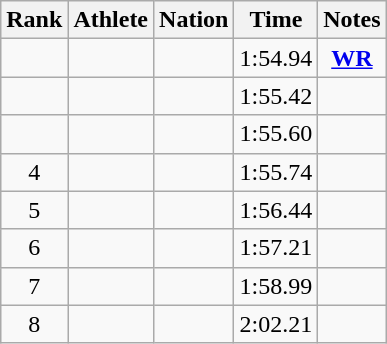<table class="wikitable sortable" style="text-align:center">
<tr>
<th>Rank</th>
<th>Athlete</th>
<th>Nation</th>
<th>Time</th>
<th>Notes</th>
</tr>
<tr>
<td></td>
<td align=left></td>
<td align=left></td>
<td>1:54.94</td>
<td><strong><a href='#'>WR</a></strong></td>
</tr>
<tr>
<td></td>
<td align=left></td>
<td align=left></td>
<td>1:55.42</td>
<td></td>
</tr>
<tr>
<td></td>
<td align=left></td>
<td align=left></td>
<td>1:55.60</td>
<td></td>
</tr>
<tr>
<td>4</td>
<td align=left></td>
<td align=left></td>
<td>1:55.74</td>
<td></td>
</tr>
<tr>
<td>5</td>
<td align=left></td>
<td align=left></td>
<td>1:56.44</td>
<td></td>
</tr>
<tr>
<td>6</td>
<td align=left></td>
<td align=left></td>
<td>1:57.21</td>
<td></td>
</tr>
<tr>
<td>7</td>
<td align=left></td>
<td align=left></td>
<td>1:58.99</td>
<td></td>
</tr>
<tr>
<td>8</td>
<td align=left></td>
<td align=left></td>
<td>2:02.21</td>
<td></td>
</tr>
</table>
